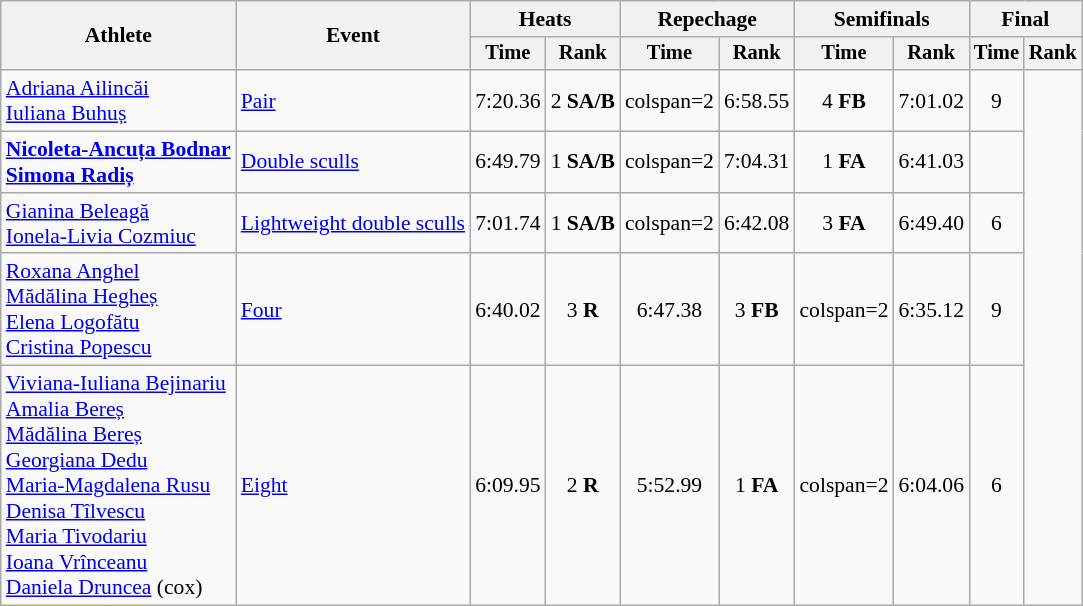<table class="wikitable" style="font-size:90%">
<tr>
<th rowspan="2">Athlete</th>
<th rowspan="2">Event</th>
<th colspan="2">Heats</th>
<th colspan="2">Repechage</th>
<th colspan="2">Semifinals</th>
<th colspan="2">Final</th>
</tr>
<tr style="font-size:95%">
<th>Time</th>
<th>Rank</th>
<th>Time</th>
<th>Rank</th>
<th>Time</th>
<th>Rank</th>
<th>Time</th>
<th>Rank</th>
</tr>
<tr align=center>
<td align=left><a href='#'>Adriana Ailincăi</a><br><a href='#'>Iuliana Buhuș</a></td>
<td align=left><a href='#'>Pair</a></td>
<td>7:20.36</td>
<td>2 <strong>SA/B</strong></td>
<td>colspan=2 </td>
<td>6:58.55</td>
<td>4 <strong>FB</strong></td>
<td>7:01.02</td>
<td>9</td>
</tr>
<tr align=center>
<td align=left><strong><a href='#'>Nicoleta-Ancuța Bodnar</a><br><a href='#'>Simona Radiș</a></strong></td>
<td align=left><a href='#'>Double sculls</a></td>
<td>6:49.79</td>
<td>1 <strong>SA/B</strong></td>
<td>colspan=2 </td>
<td>7:04.31</td>
<td>1 <strong>FA</strong></td>
<td>6:41.03</td>
<td></td>
</tr>
<tr align=center>
<td align=left><a href='#'>Gianina Beleagă</a><br><a href='#'>Ionela-Livia Cozmiuc</a></td>
<td align=left><a href='#'>Lightweight double sculls</a></td>
<td>7:01.74</td>
<td>1 <strong>SA/B</strong></td>
<td>colspan=2 </td>
<td>6:42.08</td>
<td>3 <strong>FA</strong></td>
<td>6:49.40</td>
<td>6</td>
</tr>
<tr align=center>
<td align=left><a href='#'>Roxana Anghel</a><br><a href='#'>Mădălina Hegheș</a><br><a href='#'>Elena Logofătu</a><br><a href='#'>Cristina Popescu</a></td>
<td align=left><a href='#'>Four</a></td>
<td>6:40.02</td>
<td>3 <strong>R</strong></td>
<td>6:47.38</td>
<td>3 <strong>FB</strong></td>
<td>colspan=2 </td>
<td>6:35.12</td>
<td>9</td>
</tr>
<tr align=center>
<td align=left><a href='#'>Viviana-Iuliana Bejinariu</a><br><a href='#'>Amalia Bereș</a><br><a href='#'>Mădălina Bereș</a><br><a href='#'>Georgiana Dedu</a><br><a href='#'>Maria-Magdalena Rusu</a><br><a href='#'>Denisa Tîlvescu</a><br><a href='#'>Maria Tivodariu</a><br><a href='#'>Ioana Vrînceanu</a><br><a href='#'>Daniela Druncea</a> (cox)</td>
<td align=left><a href='#'>Eight</a></td>
<td>6:09.95</td>
<td>2 <strong>R</strong></td>
<td>5:52.99</td>
<td>1 <strong>FA</strong></td>
<td>colspan=2 </td>
<td>6:04.06</td>
<td>6</td>
</tr>
</table>
